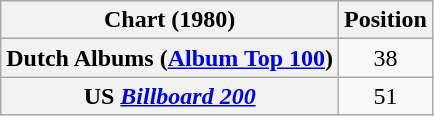<table class="wikitable sortable plainrowheaders" style="text-align:center">
<tr>
<th scope="col">Chart (1980)</th>
<th scope="col">Position</th>
</tr>
<tr>
<th scope="row">Dutch Albums (<a href='#'>Album Top 100</a>)</th>
<td>38</td>
</tr>
<tr>
<th scope="row">US <em><a href='#'>Billboard 200</a></em></th>
<td>51</td>
</tr>
</table>
